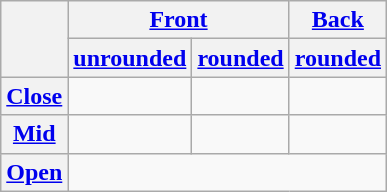<table class="wikitable" style="text-align: center;">
<tr>
<th rowspan="2"></th>
<th colspan="2"><a href='#'>Front</a></th>
<th><a href='#'>Back</a></th>
</tr>
<tr>
<th><a href='#'>unrounded</a></th>
<th><a href='#'>rounded</a></th>
<th><a href='#'>rounded</a></th>
</tr>
<tr>
<th><a href='#'>Close</a></th>
<td> <strong></strong></td>
<td> <strong></strong></td>
<td> </td>
</tr>
<tr>
<th><a href='#'>Mid</a></th>
<td> <strong></strong></td>
<td> </td>
<td> <strong></strong></td>
</tr>
<tr>
<th><a href='#'>Open</a></th>
<td colspan="3"> <strong></strong></td>
</tr>
</table>
